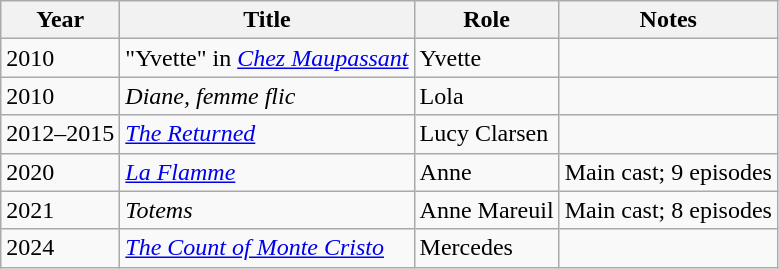<table class="wikitable sortable">
<tr>
<th>Year</th>
<th>Title</th>
<th>Role</th>
<th class="unsortable">Notes</th>
</tr>
<tr>
<td>2010</td>
<td>"Yvette" in <em><a href='#'>Chez Maupassant</a></em></td>
<td>Yvette</td>
<td></td>
</tr>
<tr>
<td>2010</td>
<td><em>Diane, femme flic</em></td>
<td>Lola</td>
<td></td>
</tr>
<tr>
<td>2012–2015</td>
<td><em><a href='#'>The Returned</a></em></td>
<td>Lucy Clarsen</td>
<td></td>
</tr>
<tr>
<td>2020</td>
<td><em><a href='#'>La Flamme</a></em></td>
<td>Anne</td>
<td>Main cast; 9 episodes</td>
</tr>
<tr>
<td>2021</td>
<td><em>Totems</em></td>
<td>Anne Mareuil</td>
<td>Main cast; 8 episodes</td>
</tr>
<tr>
<td>2024</td>
<td><a href='#'><em>The Count of Monte Cristo</em></a></td>
<td>Mercedes</td>
<td></td>
</tr>
</table>
